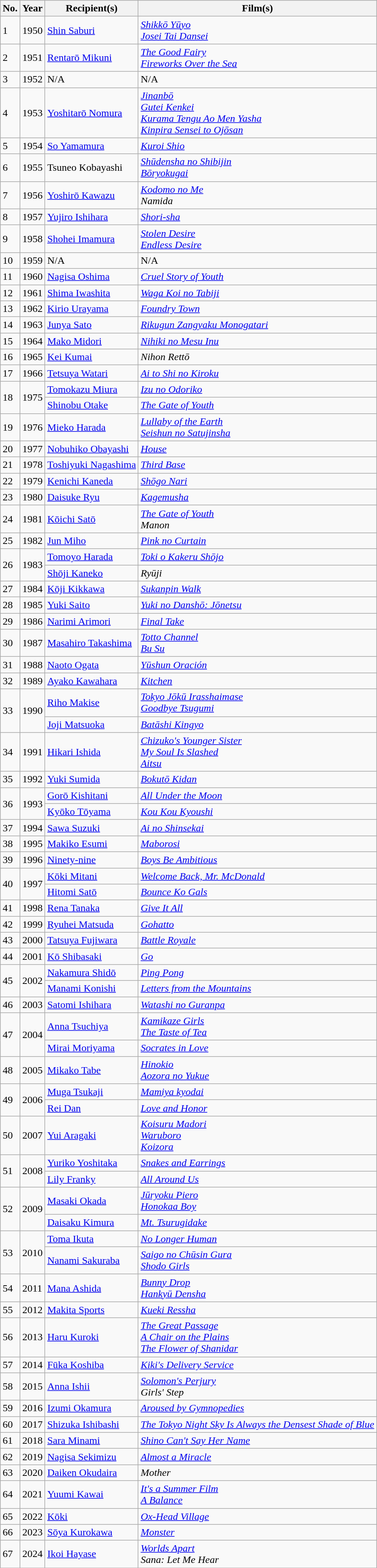<table class="wikitable">
<tr>
<th>No.</th>
<th>Year</th>
<th>Recipient(s)</th>
<th>Film(s)</th>
</tr>
<tr>
<td>1</td>
<td>1950</td>
<td><a href='#'>Shin Saburi</a></td>
<td><em><a href='#'>Shikkō Yūyo</a></em><br><em><a href='#'>Josei Tai Dansei</a></em></td>
</tr>
<tr>
<td>2</td>
<td>1951</td>
<td><a href='#'>Rentarō Mikuni</a></td>
<td><em><a href='#'>The Good Fairy</a></em><br><em><a href='#'>Fireworks Over the Sea</a></em></td>
</tr>
<tr>
<td>3</td>
<td>1952</td>
<td>N/A</td>
<td>N/A</td>
</tr>
<tr>
<td>4</td>
<td>1953</td>
<td><a href='#'>Yoshitarō Nomura</a></td>
<td><em><a href='#'>Jinanbō</a></em><br><em><a href='#'>Gutei Kenkei</a></em><br><em><a href='#'>Kurama Tengu Ao Men Yasha</a></em><br><em><a href='#'>Kinpira Sensei to Ojōsan</a></em></td>
</tr>
<tr>
<td>5</td>
<td>1954</td>
<td><a href='#'>So Yamamura</a></td>
<td><em><a href='#'>Kuroi Shio</a></em></td>
</tr>
<tr>
<td>6</td>
<td>1955</td>
<td>Tsuneo Kobayashi</td>
<td><em><a href='#'>Shūdensha no Shibijin</a></em><br><em><a href='#'>Bōryokugai</a></em></td>
</tr>
<tr>
<td>7</td>
<td>1956</td>
<td><a href='#'>Yoshirō Kawazu</a></td>
<td><em><a href='#'>Kodomo no Me</a></em><br><em>Namida</em></td>
</tr>
<tr>
<td>8</td>
<td>1957</td>
<td><a href='#'>Yujiro Ishihara</a></td>
<td><em><a href='#'>Shori-sha</a></em></td>
</tr>
<tr>
<td>9</td>
<td>1958</td>
<td><a href='#'>Shohei Imamura</a></td>
<td><em><a href='#'>Stolen Desire</a></em><br><em><a href='#'>Endless Desire</a></em></td>
</tr>
<tr>
<td>10</td>
<td>1959</td>
<td>N/A</td>
<td>N/A</td>
</tr>
<tr>
<td>11</td>
<td>1960</td>
<td><a href='#'>Nagisa Oshima</a></td>
<td><em><a href='#'>Cruel Story of Youth</a></em></td>
</tr>
<tr>
<td>12</td>
<td>1961</td>
<td><a href='#'>Shima Iwashita</a></td>
<td><em><a href='#'>Waga Koi no Tabiji</a></em></td>
</tr>
<tr>
<td>13</td>
<td>1962</td>
<td><a href='#'>Kirio Urayama</a></td>
<td><em><a href='#'>Foundry Town</a></em></td>
</tr>
<tr>
<td>14</td>
<td>1963</td>
<td><a href='#'>Junya Sato</a></td>
<td><em><a href='#'>Rikugun Zangyaku Monogatari</a></em></td>
</tr>
<tr>
<td>15</td>
<td>1964</td>
<td><a href='#'>Mako Midori</a></td>
<td><em><a href='#'>Nihiki no Mesu Inu</a></em></td>
</tr>
<tr>
<td>16</td>
<td>1965</td>
<td><a href='#'>Kei Kumai</a></td>
<td><em>Nihon Rettō</em></td>
</tr>
<tr>
<td>17</td>
<td>1966</td>
<td><a href='#'>Tetsuya Watari</a></td>
<td><em><a href='#'>Ai to Shi no Kiroku</a></em></td>
</tr>
<tr>
<td rowspan="2">18</td>
<td rowspan="2">1975</td>
<td><a href='#'>Tomokazu Miura</a></td>
<td><em><a href='#'>Izu no Odoriko</a></em></td>
</tr>
<tr>
<td><a href='#'>Shinobu Otake</a></td>
<td><em><a href='#'>The Gate of Youth</a></em></td>
</tr>
<tr>
<td>19</td>
<td>1976</td>
<td><a href='#'>Mieko Harada</a></td>
<td><em><a href='#'>Lullaby of the Earth</a></em><br><em><a href='#'>Seishun no Satujinsha</a></em></td>
</tr>
<tr>
<td>20</td>
<td>1977</td>
<td><a href='#'>Nobuhiko Obayashi</a></td>
<td><em><a href='#'>House</a></em></td>
</tr>
<tr>
<td>21</td>
<td>1978</td>
<td><a href='#'>Toshiyuki Nagashima</a></td>
<td><em><a href='#'>Third Base</a></em></td>
</tr>
<tr>
<td>22</td>
<td>1979</td>
<td><a href='#'>Kenichi Kaneda</a></td>
<td><em><a href='#'>Shōgo Nari</a></em></td>
</tr>
<tr>
<td>23</td>
<td>1980</td>
<td><a href='#'>Daisuke Ryu</a></td>
<td><em><a href='#'>Kagemusha</a></em></td>
</tr>
<tr>
<td>24</td>
<td>1981</td>
<td><a href='#'>Kōichi Satō</a></td>
<td><em><a href='#'>The Gate of Youth</a></em><br><em>Manon</em></td>
</tr>
<tr>
<td>25</td>
<td>1982</td>
<td><a href='#'>Jun Miho</a></td>
<td><em><a href='#'>Pink no Curtain</a></em></td>
</tr>
<tr>
<td rowspan="2">26</td>
<td rowspan="2">1983</td>
<td><a href='#'>Tomoyo Harada</a></td>
<td><em><a href='#'>Toki o Kakeru Shōjo</a></em></td>
</tr>
<tr>
<td><a href='#'>Shōji Kaneko</a></td>
<td><em>Ryūji</em></td>
</tr>
<tr>
<td>27</td>
<td>1984</td>
<td><a href='#'>Kōji Kikkawa</a></td>
<td><em><a href='#'>Sukanpin Walk</a></em></td>
</tr>
<tr>
<td>28</td>
<td>1985</td>
<td><a href='#'>Yuki Saito</a></td>
<td><em><a href='#'>Yuki no Danshō: Jōnetsu</a></em></td>
</tr>
<tr>
<td>29</td>
<td>1986</td>
<td><a href='#'>Narimi Arimori</a></td>
<td><em><a href='#'>Final Take</a></em></td>
</tr>
<tr>
<td>30</td>
<td>1987</td>
<td><a href='#'>Masahiro Takashima</a></td>
<td><em><a href='#'>Totto Channel</a></em><br><em><a href='#'>Bu Su</a></em></td>
</tr>
<tr>
<td>31</td>
<td>1988</td>
<td><a href='#'>Naoto Ogata</a></td>
<td><em><a href='#'>Yūshun Oración</a></em></td>
</tr>
<tr>
<td>32</td>
<td>1989</td>
<td><a href='#'>Ayako Kawahara</a></td>
<td><em><a href='#'>Kitchen</a></em></td>
</tr>
<tr>
<td rowspan="2">33</td>
<td rowspan="2">1990</td>
<td><a href='#'>Riho Makise</a></td>
<td><em><a href='#'>Tokyo Jōkū Irasshaimase</a></em><br><em><a href='#'>Goodbye Tsugumi</a></em></td>
</tr>
<tr>
<td><a href='#'>Joji Matsuoka</a></td>
<td><em><a href='#'>Batāshi Kingyo</a></em></td>
</tr>
<tr>
<td>34</td>
<td>1991</td>
<td><a href='#'>Hikari Ishida</a></td>
<td><em><a href='#'>Chizuko's Younger Sister</a></em><br><em><a href='#'>My Soul Is Slashed</a></em><br><em><a href='#'>Aitsu</a></em></td>
</tr>
<tr>
<td>35</td>
<td>1992</td>
<td><a href='#'>Yuki Sumida</a></td>
<td><em><a href='#'>Bokutō Kidan</a></em></td>
</tr>
<tr>
<td rowspan="2">36</td>
<td rowspan="2">1993</td>
<td><a href='#'>Gorō Kishitani</a></td>
<td><em><a href='#'>All Under the Moon</a></em></td>
</tr>
<tr>
<td><a href='#'>Kyōko Tōyama</a></td>
<td><em><a href='#'>Kou Kou Kyoushi</a></em></td>
</tr>
<tr>
<td>37</td>
<td>1994</td>
<td><a href='#'>Sawa Suzuki</a></td>
<td><em><a href='#'>Ai no Shinsekai</a></em></td>
</tr>
<tr>
<td>38</td>
<td>1995</td>
<td><a href='#'>Makiko Esumi</a></td>
<td><em><a href='#'>Maborosi</a></em></td>
</tr>
<tr>
<td>39</td>
<td>1996</td>
<td><a href='#'>Ninety-nine</a></td>
<td><em><a href='#'>Boys Be Ambitious</a></em></td>
</tr>
<tr>
<td rowspan="2">40</td>
<td rowspan="2">1997</td>
<td><a href='#'>Kōki Mitani</a></td>
<td><em><a href='#'>Welcome Back, Mr. McDonald</a></em></td>
</tr>
<tr>
<td><a href='#'>Hitomi Satō</a></td>
<td><em><a href='#'>Bounce Ko Gals</a></em></td>
</tr>
<tr>
<td>41</td>
<td>1998</td>
<td><a href='#'>Rena Tanaka</a></td>
<td><em><a href='#'>Give It All</a></em></td>
</tr>
<tr>
<td>42</td>
<td>1999</td>
<td><a href='#'>Ryuhei Matsuda</a></td>
<td><em><a href='#'>Gohatto</a></em></td>
</tr>
<tr>
<td>43</td>
<td>2000</td>
<td><a href='#'>Tatsuya Fujiwara</a></td>
<td><em><a href='#'>Battle Royale</a></em></td>
</tr>
<tr>
<td>44</td>
<td>2001</td>
<td><a href='#'>Kō Shibasaki</a></td>
<td><em><a href='#'>Go</a></em></td>
</tr>
<tr>
<td rowspan="2">45</td>
<td rowspan="2">2002</td>
<td><a href='#'>Nakamura Shidō</a></td>
<td><em><a href='#'>Ping Pong</a></em></td>
</tr>
<tr>
<td><a href='#'>Manami Konishi</a></td>
<td><em><a href='#'>Letters from the Mountains</a></em></td>
</tr>
<tr>
<td>46</td>
<td>2003</td>
<td><a href='#'>Satomi Ishihara</a></td>
<td><em><a href='#'>Watashi no Guranpa</a></em></td>
</tr>
<tr>
<td rowspan="2">47</td>
<td rowspan="2">2004</td>
<td><a href='#'>Anna Tsuchiya</a></td>
<td><em><a href='#'>Kamikaze Girls</a></em><br><em><a href='#'>The Taste of Tea</a></em></td>
</tr>
<tr>
<td><a href='#'>Mirai Moriyama</a></td>
<td><em><a href='#'>Socrates in Love</a></em></td>
</tr>
<tr>
<td>48</td>
<td>2005</td>
<td><a href='#'>Mikako Tabe</a></td>
<td><em><a href='#'>Hinokio</a></em><br><em><a href='#'>Aozora no Yukue</a></em></td>
</tr>
<tr>
<td rowspan="2">49</td>
<td rowspan="2">2006</td>
<td><a href='#'>Muga Tsukaji</a></td>
<td><em><a href='#'>Mamiya kyodai</a></em></td>
</tr>
<tr>
<td><a href='#'>Rei Dan</a></td>
<td><em><a href='#'>Love and Honor</a></em></td>
</tr>
<tr>
<td>50</td>
<td>2007</td>
<td><a href='#'>Yui Aragaki</a></td>
<td><em><a href='#'>Koisuru Madori</a></em><br><em><a href='#'>Waruboro</a></em><br><em><a href='#'>Koizora</a></em></td>
</tr>
<tr>
<td rowspan="2">51</td>
<td rowspan="2">2008</td>
<td><a href='#'>Yuriko Yoshitaka</a></td>
<td><em><a href='#'>Snakes and Earrings</a></em></td>
</tr>
<tr>
<td><a href='#'>Lily Franky</a></td>
<td><em><a href='#'>All Around Us</a></em></td>
</tr>
<tr>
<td rowspan="2">52</td>
<td rowspan="2">2009</td>
<td><a href='#'>Masaki Okada</a></td>
<td><em><a href='#'>Jūryoku Piero</a></em><br><em><a href='#'>Honokaa Boy</a></em></td>
</tr>
<tr>
<td><a href='#'>Daisaku Kimura</a></td>
<td><em><a href='#'>Mt. Tsurugidake</a></em></td>
</tr>
<tr>
<td rowspan="2">53</td>
<td rowspan="2">2010</td>
<td><a href='#'>Toma Ikuta</a></td>
<td><em><a href='#'>No Longer Human</a></em></td>
</tr>
<tr>
<td><a href='#'>Nanami Sakuraba</a></td>
<td><em><a href='#'>Saigo no Chūsin Gura</a></em><br><em><a href='#'>Shodo Girls</a></em></td>
</tr>
<tr>
<td>54</td>
<td>2011</td>
<td><a href='#'>Mana Ashida</a></td>
<td><em><a href='#'>Bunny Drop</a></em><br><em><a href='#'>Hankyū Densha</a></em></td>
</tr>
<tr>
<td>55</td>
<td>2012</td>
<td><a href='#'>Makita Sports</a></td>
<td><em><a href='#'>Kueki Ressha</a></em></td>
</tr>
<tr>
<td>56</td>
<td>2013</td>
<td><a href='#'>Haru Kuroki</a></td>
<td><em><a href='#'>The Great Passage</a></em><br><em><a href='#'>A Chair on the Plains</a></em><br><em><a href='#'>The Flower of Shanidar</a></em></td>
</tr>
<tr>
<td>57</td>
<td>2014</td>
<td><a href='#'>Fūka Koshiba</a></td>
<td><em><a href='#'>Kiki's Delivery Service</a></em></td>
</tr>
<tr>
<td>58</td>
<td>2015</td>
<td><a href='#'>Anna Ishii</a></td>
<td><em><a href='#'>Solomon's Perjury</a></em><br><em>Girls' Step </em></td>
</tr>
<tr>
<td>59</td>
<td>2016</td>
<td><a href='#'>Izumi Okamura</a></td>
<td><em><a href='#'>Aroused by Gymnopedies</a></em></td>
</tr>
<tr>
<td>60</td>
<td>2017</td>
<td><a href='#'>Shizuka Ishibashi</a></td>
<td><em><a href='#'>The Tokyo Night Sky Is Always the Densest Shade of Blue</a></em></td>
</tr>
<tr>
<td>61</td>
<td>2018</td>
<td><a href='#'>Sara Minami</a></td>
<td><em><a href='#'>Shino Can't Say Her Name</a></em></td>
</tr>
<tr>
<td>62</td>
<td>2019</td>
<td><a href='#'>Nagisa Sekimizu</a></td>
<td><em><a href='#'>Almost a Miracle</a></em></td>
</tr>
<tr>
<td>63</td>
<td>2020</td>
<td><a href='#'>Daiken Okudaira</a></td>
<td><em>Mother</em></td>
</tr>
<tr>
<td>64</td>
<td>2021</td>
<td><a href='#'>Yuumi Kawai</a></td>
<td><em><a href='#'>It's a Summer Film</a></em><br><em><a href='#'>A Balance</a></em></td>
</tr>
<tr>
<td>65</td>
<td>2022</td>
<td><a href='#'>Kōki</a></td>
<td><em><a href='#'>Ox-Head Village</a></em></td>
</tr>
<tr>
<td>66</td>
<td>2023</td>
<td><a href='#'>Sōya Kurokawa</a></td>
<td><em><a href='#'>Monster</a></em></td>
</tr>
<tr>
<td>67</td>
<td>2024</td>
<td><a href='#'>Ikoi Hayase</a></td>
<td><em><a href='#'>Worlds Apart</a></em><br><em>Sana: Let Me Hear</em></td>
</tr>
<tr>
</tr>
</table>
